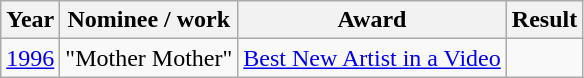<table class="wikitable">
<tr>
<th>Year</th>
<th>Nominee / work</th>
<th>Award</th>
<th>Result</th>
</tr>
<tr>
<td><a href='#'>1996</a></td>
<td>"Mother Mother"</td>
<td><a href='#'>Best New Artist in a Video</a></td>
<td></td>
</tr>
</table>
